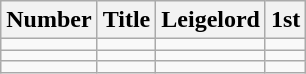<table class="wikitable">
<tr>
<th>Number</th>
<th>Title</th>
<th>Leigelord</th>
<th>1st</th>
</tr>
<tr>
<td></td>
<td></td>
<td></td>
<td></td>
</tr>
<tr>
<td></td>
<td></td>
<td></td>
<td></td>
</tr>
<tr>
<td></td>
<td></td>
<td></td>
<td></td>
</tr>
</table>
